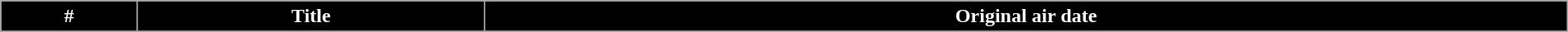<table class="wikitable plainrowheaders" style="width:100%; background: #fff;">
<tr style="color:white">
<th style="background: #000000;">#</th>
<th style="background: #000000;">Title</th>
<th style="background: #000000;">Original air date</th>
</tr>
<tr>
</tr>
</table>
